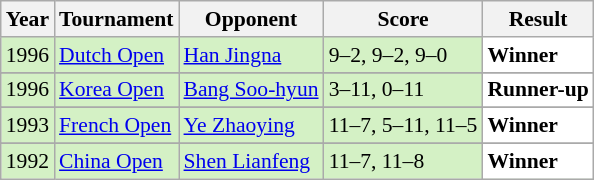<table class="sortable wikitable" style="font-size: 90%;">
<tr>
<th>Year</th>
<th>Tournament</th>
<th>Opponent</th>
<th>Score</th>
<th>Result</th>
</tr>
<tr style="background:#D4F1C5">
<td align="center">1996</td>
<td align="left"><a href='#'>Dutch Open</a></td>
<td align="left"> <a href='#'>Han Jingna</a></td>
<td align="left">9–2, 9–2, 9–0</td>
<td style="text-align:left; background:white"> <strong>Winner</strong></td>
</tr>
<tr>
</tr>
<tr style="background:#D4F1C5">
<td align="center">1996</td>
<td align="left"><a href='#'>Korea Open</a></td>
<td align="left"> <a href='#'>Bang Soo-hyun</a></td>
<td align="left">3–11, 0–11</td>
<td style="text-align:left; background:white"> <strong>Runner-up</strong></td>
</tr>
<tr>
</tr>
<tr style="background:#D4F1C5">
<td align="center">1993</td>
<td align="left"><a href='#'>French Open</a></td>
<td align="left"> <a href='#'>Ye Zhaoying</a></td>
<td align="left">11–7, 5–11, 11–5</td>
<td style="text-align:left; background:white"> <strong>Winner</strong></td>
</tr>
<tr>
</tr>
<tr style="background:#D4F1C5">
<td align="center">1992</td>
<td align="left"><a href='#'>China Open</a></td>
<td align="left"> <a href='#'>Shen Lianfeng</a></td>
<td align="left">11–7, 11–8</td>
<td style="text-align:left; background:white"> <strong>Winner</strong></td>
</tr>
</table>
